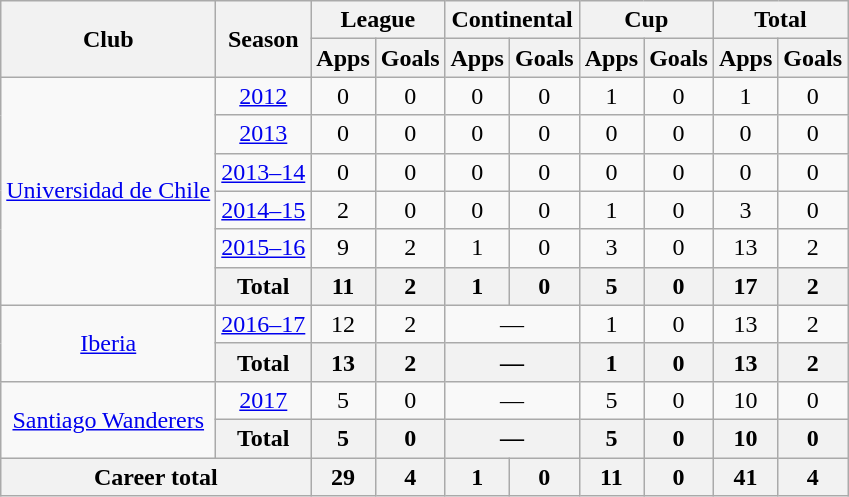<table class="wikitable" style="text-align: center;">
<tr>
<th rowspan="2">Club</th>
<th rowspan="2">Season</th>
<th colspan="2">League</th>
<th colspan="2">Continental</th>
<th colspan="2">Cup</th>
<th colspan="2">Total</th>
</tr>
<tr>
<th>Apps</th>
<th>Goals</th>
<th>Apps</th>
<th>Goals</th>
<th>Apps</th>
<th>Goals</th>
<th>Apps</th>
<th>Goals</th>
</tr>
<tr>
<td rowspan="6"><a href='#'>Universidad de Chile</a></td>
<td><a href='#'>2012</a></td>
<td>0</td>
<td>0</td>
<td>0</td>
<td>0</td>
<td>1</td>
<td>0</td>
<td>1</td>
<td>0</td>
</tr>
<tr>
<td><a href='#'>2013</a></td>
<td>0</td>
<td>0</td>
<td>0</td>
<td>0</td>
<td>0</td>
<td>0</td>
<td>0</td>
<td>0</td>
</tr>
<tr>
<td><a href='#'>2013–14</a></td>
<td>0</td>
<td>0</td>
<td>0</td>
<td>0</td>
<td>0</td>
<td>0</td>
<td>0</td>
<td>0</td>
</tr>
<tr>
<td><a href='#'>2014–15</a></td>
<td>2</td>
<td>0</td>
<td>0</td>
<td>0</td>
<td>1</td>
<td>0</td>
<td>3</td>
<td>0</td>
</tr>
<tr>
<td><a href='#'>2015–16</a></td>
<td>9</td>
<td>2</td>
<td>1</td>
<td>0</td>
<td>3</td>
<td>0</td>
<td>13</td>
<td>2</td>
</tr>
<tr>
<th>Total</th>
<th>11</th>
<th>2</th>
<th>1</th>
<th>0</th>
<th>5</th>
<th>0</th>
<th>17</th>
<th>2</th>
</tr>
<tr>
<td rowspan="2"><a href='#'>Iberia</a></td>
<td><a href='#'>2016–17</a></td>
<td>12</td>
<td>2</td>
<td colspan="2">—</td>
<td>1</td>
<td>0</td>
<td>13</td>
<td>2</td>
</tr>
<tr>
<th>Total</th>
<th>13</th>
<th>2</th>
<th colspan="2">—</th>
<th>1</th>
<th>0</th>
<th>13</th>
<th>2</th>
</tr>
<tr>
<td rowspan="2"><a href='#'>Santiago Wanderers</a></td>
<td><a href='#'>2017</a></td>
<td>5</td>
<td>0</td>
<td colspan="2">—</td>
<td>5</td>
<td>0</td>
<td>10</td>
<td>0</td>
</tr>
<tr>
<th>Total</th>
<th>5</th>
<th>0</th>
<th colspan="2">—</th>
<th>5</th>
<th>0</th>
<th>10</th>
<th>0</th>
</tr>
<tr>
<th colspan="2">Career total</th>
<th>29</th>
<th>4</th>
<th>1</th>
<th>0</th>
<th>11</th>
<th>0</th>
<th>41</th>
<th>4</th>
</tr>
</table>
